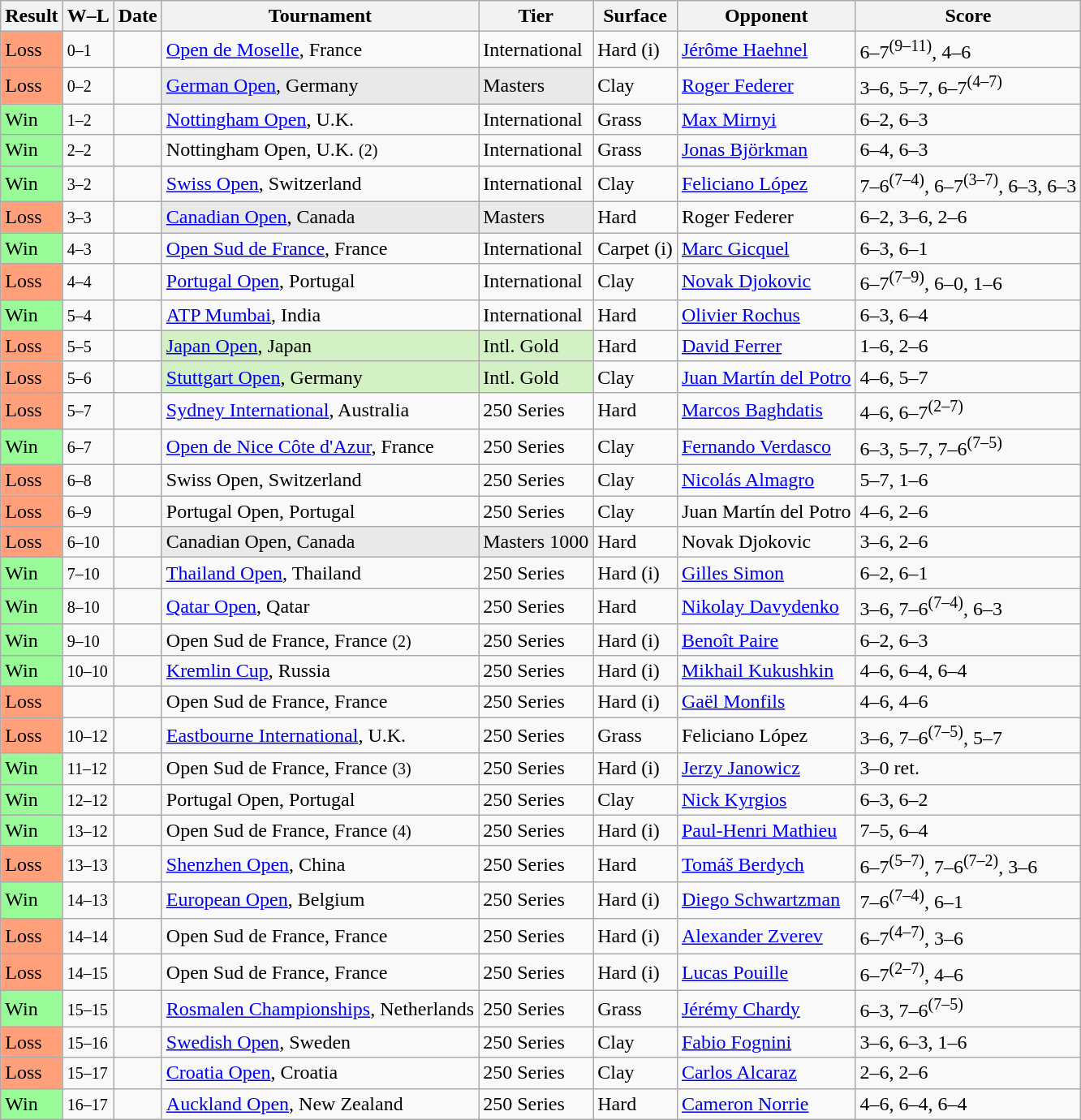<table class="sortable wikitable">
<tr>
<th>Result</th>
<th class="unsortable">W–L</th>
<th>Date</th>
<th>Tournament</th>
<th>Tier</th>
<th>Surface</th>
<th>Opponent</th>
<th class="unsortable">Score</th>
</tr>
<tr>
<td bgcolor=FFA07A>Loss</td>
<td><small>0–1</small></td>
<td><a href='#'></a></td>
<td><a href='#'>Open de Moselle</a>, France</td>
<td>International</td>
<td>Hard (i)</td>
<td> <a href='#'>Jérôme Haehnel</a></td>
<td>6–7<sup>(9–11)</sup>, 4–6</td>
</tr>
<tr>
<td bgcolor=FFA07A>Loss</td>
<td><small>0–2</small></td>
<td><a href='#'></a></td>
<td style="background:#E9E9E9;"><a href='#'>German Open</a>, Germany</td>
<td style="background:#E9E9E9;">Masters</td>
<td>Clay</td>
<td> <a href='#'>Roger Federer</a></td>
<td>3–6, 5–7, 6–7<sup>(4–7)</sup></td>
</tr>
<tr>
<td bgcolor=98FB98>Win</td>
<td><small>1–2</small></td>
<td><a href='#'></a></td>
<td><a href='#'>Nottingham Open</a>, U.K.</td>
<td>International</td>
<td>Grass</td>
<td> <a href='#'>Max Mirnyi</a></td>
<td>6–2, 6–3</td>
</tr>
<tr>
<td bgcolor=98FB98>Win</td>
<td><small>2–2</small></td>
<td><a href='#'></a></td>
<td>Nottingham Open, U.K. <small>(2)</small></td>
<td>International</td>
<td>Grass</td>
<td> <a href='#'>Jonas Björkman</a></td>
<td>6–4, 6–3</td>
</tr>
<tr>
<td bgcolor=98FB98>Win</td>
<td><small>3–2</small></td>
<td><a href='#'></a></td>
<td><a href='#'>Swiss Open</a>, Switzerland</td>
<td>International</td>
<td>Clay</td>
<td> <a href='#'>Feliciano López</a></td>
<td>7–6<sup>(7–4)</sup>, 6–7<sup>(3–7)</sup>, 6–3, 6–3</td>
</tr>
<tr>
<td bgcolor=FFA07A>Loss</td>
<td><small>3–3</small></td>
<td><a href='#'></a></td>
<td style="background:#E9E9E9;"><a href='#'>Canadian Open</a>, Canada</td>
<td style="background:#E9E9E9;">Masters</td>
<td>Hard</td>
<td> Roger Federer</td>
<td>6–2, 3–6, 2–6</td>
</tr>
<tr>
<td bgcolor=98FB98>Win</td>
<td><small>4–3</small></td>
<td><a href='#'></a></td>
<td><a href='#'>Open Sud de France</a>, France</td>
<td>International</td>
<td>Carpet (i)</td>
<td> <a href='#'>Marc Gicquel</a></td>
<td>6–3, 6–1</td>
</tr>
<tr>
<td bgcolor=FFA07A>Loss</td>
<td><small>4–4</small></td>
<td><a href='#'></a></td>
<td><a href='#'>Portugal Open</a>, Portugal</td>
<td>International</td>
<td>Clay</td>
<td> <a href='#'>Novak Djokovic</a></td>
<td>6–7<sup>(7–9)</sup>, 6–0, 1–6</td>
</tr>
<tr>
<td bgcolor=98FB98>Win</td>
<td><small>5–4</small></td>
<td><a href='#'></a></td>
<td><a href='#'>ATP Mumbai</a>, India</td>
<td>International</td>
<td>Hard</td>
<td> <a href='#'>Olivier Rochus</a></td>
<td>6–3, 6–4</td>
</tr>
<tr>
<td bgcolor=FFA07A>Loss</td>
<td><small>5–5</small></td>
<td><a href='#'></a></td>
<td style="background:#D4F1C5;"><a href='#'>Japan Open</a>, Japan</td>
<td style="background:#D4F1C5;">Intl. Gold</td>
<td>Hard</td>
<td> <a href='#'>David Ferrer</a></td>
<td>1–6, 2–6</td>
</tr>
<tr>
<td bgcolor=FFA07A>Loss</td>
<td><small>5–6</small></td>
<td><a href='#'></a></td>
<td style="background:#D4F1C5;"><a href='#'>Stuttgart Open</a>, Germany</td>
<td style="background:#D4F1C5;">Intl. Gold</td>
<td>Clay</td>
<td> <a href='#'>Juan Martín del Potro</a></td>
<td>4–6, 5–7</td>
</tr>
<tr>
<td bgcolor=FFA07A>Loss</td>
<td><small>5–7</small></td>
<td><a href='#'></a></td>
<td><a href='#'>Sydney International</a>, Australia</td>
<td>250 Series</td>
<td>Hard</td>
<td> <a href='#'>Marcos Baghdatis</a></td>
<td>4–6, 6–7<sup>(2–7)</sup></td>
</tr>
<tr>
<td bgcolor=98FB98>Win</td>
<td><small>6–7</small></td>
<td><a href='#'></a></td>
<td><a href='#'>Open de Nice Côte d'Azur</a>, France</td>
<td>250 Series</td>
<td>Clay</td>
<td> <a href='#'>Fernando Verdasco</a></td>
<td>6–3, 5–7, 7–6<sup>(7–5)</sup></td>
</tr>
<tr>
<td bgcolor=FFA07A>Loss</td>
<td><small>6–8</small></td>
<td><a href='#'></a></td>
<td>Swiss Open, Switzerland</td>
<td>250 Series</td>
<td>Clay</td>
<td> <a href='#'>Nicolás Almagro</a></td>
<td>5–7, 1–6</td>
</tr>
<tr>
<td bgcolor=FFA07A>Loss</td>
<td><small>6–9</small></td>
<td><a href='#'></a></td>
<td>Portugal Open, Portugal</td>
<td>250 Series</td>
<td>Clay</td>
<td> Juan Martín del Potro</td>
<td>4–6, 2–6</td>
</tr>
<tr>
<td bgcolor=FFA07A>Loss</td>
<td><small>6–10</small></td>
<td><a href='#'></a></td>
<td style="background:#E9E9E9;">Canadian Open, Canada</td>
<td style="background:#E9E9E9;">Masters 1000</td>
<td>Hard</td>
<td> Novak Djokovic</td>
<td>3–6, 2–6</td>
</tr>
<tr>
<td bgcolor=98FB98>Win</td>
<td><small>7–10</small></td>
<td><a href='#'></a></td>
<td><a href='#'>Thailand Open</a>, Thailand</td>
<td>250 Series</td>
<td>Hard (i)</td>
<td> <a href='#'>Gilles Simon</a></td>
<td>6–2, 6–1</td>
</tr>
<tr>
<td bgcolor=98FB98>Win</td>
<td><small>8–10</small></td>
<td><a href='#'></a></td>
<td><a href='#'>Qatar Open</a>, Qatar</td>
<td>250 Series</td>
<td>Hard</td>
<td> <a href='#'>Nikolay Davydenko</a></td>
<td>3–6, 7–6<sup>(7–4)</sup>, 6–3</td>
</tr>
<tr>
<td bgcolor=98FB98>Win</td>
<td><small>9–10</small></td>
<td><a href='#'></a></td>
<td>Open Sud de France, France <small>(2)</small></td>
<td>250 Series</td>
<td>Hard (i)</td>
<td> <a href='#'>Benoît Paire</a></td>
<td>6–2, 6–3</td>
</tr>
<tr>
<td bgcolor=98FB98>Win</td>
<td><small>10–10</small></td>
<td><a href='#'></a></td>
<td><a href='#'>Kremlin Cup</a>, Russia</td>
<td>250 Series</td>
<td>Hard (i)</td>
<td> <a href='#'>Mikhail Kukushkin</a></td>
<td>4–6, 6–4, 6–4</td>
</tr>
<tr>
<td bgcolor=FFA07A>Loss</td>
<td><small></small></td>
<td><a href='#'></a></td>
<td>Open Sud de France, France</td>
<td>250 Series</td>
<td>Hard (i)</td>
<td> <a href='#'>Gaël Monfils</a></td>
<td>4–6, 4–6</td>
</tr>
<tr>
<td bgcolor=FFA07A>Loss</td>
<td><small>10–12</small></td>
<td><a href='#'></a></td>
<td><a href='#'>Eastbourne International</a>, U.K.</td>
<td>250 Series</td>
<td>Grass</td>
<td> Feliciano López</td>
<td>3–6, 7–6<sup>(7–5)</sup>, 5–7</td>
</tr>
<tr>
<td bgcolor=98FB98>Win</td>
<td><small>11–12</small></td>
<td><a href='#'></a></td>
<td>Open Sud de France, France <small>(3)</small></td>
<td>250 Series</td>
<td>Hard (i)</td>
<td> <a href='#'>Jerzy Janowicz</a></td>
<td>3–0 ret.</td>
</tr>
<tr>
<td bgcolor=98FB98>Win</td>
<td><small>12–12</small></td>
<td><a href='#'></a></td>
<td>Portugal Open, Portugal</td>
<td>250 Series</td>
<td>Clay</td>
<td> <a href='#'>Nick Kyrgios</a></td>
<td>6–3, 6–2</td>
</tr>
<tr>
<td bgcolor=98FB98>Win</td>
<td><small>13–12</small></td>
<td><a href='#'></a></td>
<td>Open Sud de France, France <small>(4)</small></td>
<td>250 Series</td>
<td>Hard (i)</td>
<td> <a href='#'>Paul-Henri Mathieu</a></td>
<td>7–5, 6–4</td>
</tr>
<tr>
<td bgcolor=FFA07A>Loss</td>
<td><small>13–13</small></td>
<td><a href='#'></a></td>
<td><a href='#'>Shenzhen Open</a>, China</td>
<td>250 Series</td>
<td>Hard</td>
<td> <a href='#'>Tomáš Berdych</a></td>
<td>6–7<sup>(5–7)</sup>, 7–6<sup>(7–2)</sup>, 3–6</td>
</tr>
<tr>
<td bgcolor=98FB98>Win</td>
<td><small>14–13</small></td>
<td><a href='#'></a></td>
<td><a href='#'>European Open</a>, Belgium</td>
<td>250 Series</td>
<td>Hard (i)</td>
<td> <a href='#'>Diego Schwartzman</a></td>
<td>7–6<sup>(7–4)</sup>, 6–1</td>
</tr>
<tr>
<td bgcolor=FFA07A>Loss</td>
<td><small>14–14</small></td>
<td><a href='#'></a></td>
<td>Open Sud de France, France</td>
<td>250 Series</td>
<td>Hard (i)</td>
<td> <a href='#'>Alexander Zverev</a></td>
<td>6–7<sup>(4–7)</sup>, 3–6</td>
</tr>
<tr>
<td bgcolor=FFA07A>Loss</td>
<td><small>14–15</small></td>
<td><a href='#'></a></td>
<td>Open Sud de France, France</td>
<td>250 Series</td>
<td>Hard (i)</td>
<td> <a href='#'>Lucas Pouille</a></td>
<td>6–7<sup>(2–7)</sup>, 4–6</td>
</tr>
<tr>
<td bgcolor=98FB98>Win</td>
<td><small>15–15</small></td>
<td><a href='#'></a></td>
<td><a href='#'>Rosmalen Championships</a>, Netherlands</td>
<td>250 Series</td>
<td>Grass</td>
<td> <a href='#'>Jérémy Chardy</a></td>
<td>6–3, 7–6<sup>(7–5)</sup></td>
</tr>
<tr>
<td bgcolor=FFA07A>Loss</td>
<td><small>15–16</small></td>
<td><a href='#'></a></td>
<td><a href='#'>Swedish Open</a>, Sweden</td>
<td>250 Series</td>
<td>Clay</td>
<td> <a href='#'>Fabio Fognini</a></td>
<td>3–6, 6–3, 1–6</td>
</tr>
<tr>
<td bgcolor=FFA07A>Loss</td>
<td><small>15–17</small></td>
<td><a href='#'></a></td>
<td><a href='#'>Croatia Open</a>, Croatia</td>
<td>250 Series</td>
<td>Clay</td>
<td> <a href='#'>Carlos Alcaraz</a></td>
<td>2–6, 2–6</td>
</tr>
<tr>
<td bgcolor=98FB98>Win</td>
<td><small>16–17</small></td>
<td><a href='#'></a></td>
<td><a href='#'>Auckland Open</a>, New Zealand</td>
<td>250 Series</td>
<td>Hard</td>
<td> <a href='#'>Cameron Norrie</a></td>
<td>4–6, 6–4, 6–4</td>
</tr>
</table>
